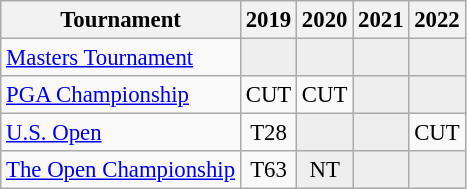<table class="wikitable" style="font-size:95%;text-align:center;">
<tr>
<th>Tournament</th>
<th>2019</th>
<th>2020</th>
<th>2021</th>
<th>2022</th>
</tr>
<tr>
<td align=left><a href='#'>Masters Tournament</a></td>
<td style="background:#eeeeee;"></td>
<td style="background:#eeeeee;"></td>
<td style="background:#eeeeee;"></td>
<td style="background:#eeeeee;"></td>
</tr>
<tr>
<td align=left><a href='#'>PGA Championship</a></td>
<td>CUT</td>
<td>CUT</td>
<td style="background:#eeeeee;"></td>
<td style="background:#eeeeee;"></td>
</tr>
<tr>
<td align=left><a href='#'>U.S. Open</a></td>
<td>T28</td>
<td style="background:#eeeeee;"></td>
<td style="background:#eeeeee;"></td>
<td>CUT</td>
</tr>
<tr>
<td align=left><a href='#'>The Open Championship</a></td>
<td>T63</td>
<td style="background:#eeeeee;">NT</td>
<td style="background:#eeeeee;"></td>
<td style="background:#eeeeee;"></td>
</tr>
</table>
